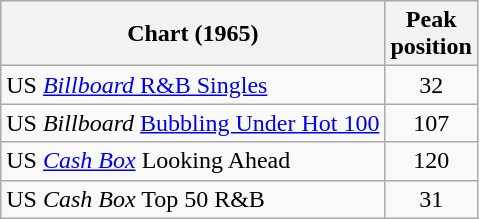<table class="wikitable">
<tr>
<th>Chart (1965)</th>
<th>Peak<br>position</th>
</tr>
<tr>
<td>US <a href='#'><em>Billboard</em> R&B Singles</a></td>
<td align="center">32</td>
</tr>
<tr>
<td>US <em>Billboard</em> <a href='#'>Bubbling Under Hot 100</a></td>
<td align="center">107</td>
</tr>
<tr>
<td>US <em><a href='#'>Cash Box</a></em> Looking Ahead</td>
<td align="center">120</td>
</tr>
<tr>
<td>US <em>Cash Box</em> Top 50 R&B</td>
<td align="center">31</td>
</tr>
</table>
